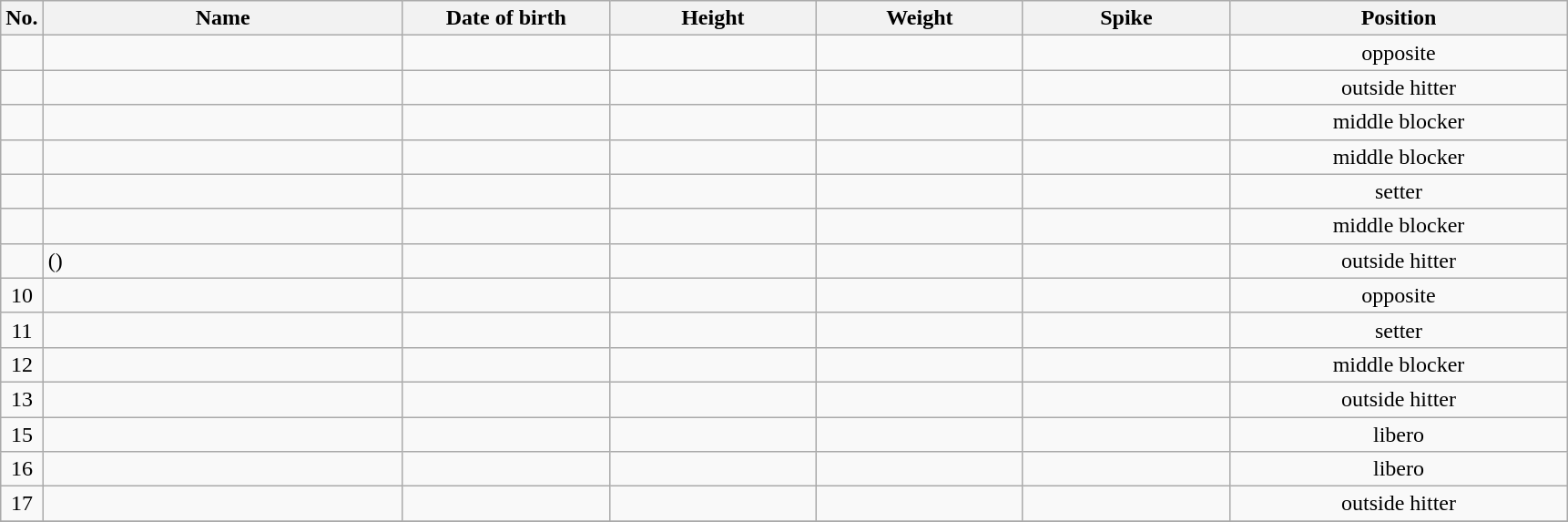<table class="wikitable sortable" style="font-size:100%; text-align:center;">
<tr>
<th>No.</th>
<th style="width:16em">Name</th>
<th style="width:9em">Date of birth</th>
<th style="width:9em">Height</th>
<th style="width:9em">Weight</th>
<th style="width:9em">Spike</th>
<th style="width:15em">Position</th>
</tr>
<tr>
<td></td>
<td align=left> </td>
<td align=right></td>
<td></td>
<td></td>
<td></td>
<td>opposite</td>
</tr>
<tr>
<td></td>
<td align=left> </td>
<td align=right></td>
<td></td>
<td></td>
<td></td>
<td>outside hitter</td>
</tr>
<tr>
<td></td>
<td align=left> </td>
<td align=right></td>
<td></td>
<td></td>
<td></td>
<td>middle blocker</td>
</tr>
<tr>
<td></td>
<td align=left> </td>
<td align=right></td>
<td></td>
<td></td>
<td></td>
<td>middle blocker</td>
</tr>
<tr>
<td></td>
<td align=left> </td>
<td align=right></td>
<td></td>
<td></td>
<td></td>
<td>setter</td>
</tr>
<tr>
<td></td>
<td align=left> </td>
<td align=right></td>
<td></td>
<td></td>
<td></td>
<td>middle blocker</td>
</tr>
<tr>
<td></td>
<td align=left>  ()</td>
<td align=right></td>
<td></td>
<td></td>
<td></td>
<td>outside hitter</td>
</tr>
<tr>
<td>10</td>
<td align=left> </td>
<td align=right></td>
<td></td>
<td></td>
<td></td>
<td>opposite</td>
</tr>
<tr>
<td>11</td>
<td align=left> </td>
<td align=right></td>
<td></td>
<td></td>
<td></td>
<td>setter</td>
</tr>
<tr>
<td>12</td>
<td align=left> </td>
<td align=right></td>
<td></td>
<td></td>
<td></td>
<td>middle blocker</td>
</tr>
<tr>
<td>13</td>
<td align=left> </td>
<td align=right></td>
<td></td>
<td></td>
<td></td>
<td>outside hitter</td>
</tr>
<tr>
<td>15</td>
<td align=left> </td>
<td align=right></td>
<td></td>
<td></td>
<td></td>
<td>libero</td>
</tr>
<tr>
<td>16</td>
<td align=left> </td>
<td align=right></td>
<td></td>
<td></td>
<td></td>
<td>libero</td>
</tr>
<tr>
<td>17</td>
<td align=left> </td>
<td align=right></td>
<td></td>
<td></td>
<td></td>
<td>outside hitter</td>
</tr>
<tr>
</tr>
</table>
